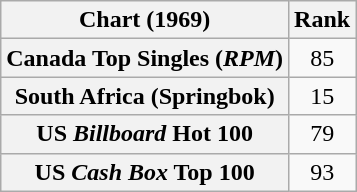<table class="wikitable plainrowheaders sortable">
<tr>
<th>Chart (1969)</th>
<th>Rank</th>
</tr>
<tr>
<th scope="row">Canada Top Singles (<em>RPM</em>)</th>
<td style="text-align:center;">85</td>
</tr>
<tr>
<th scope="row">South Africa (Springbok)</th>
<td style="text-align:center;">15</td>
</tr>
<tr>
<th scope="row">US <em>Billboard</em> Hot 100</th>
<td style="text-align:center;">79</td>
</tr>
<tr>
<th scope="row">US <em>Cash Box</em> Top 100</th>
<td style="text-align:center;">93</td>
</tr>
</table>
